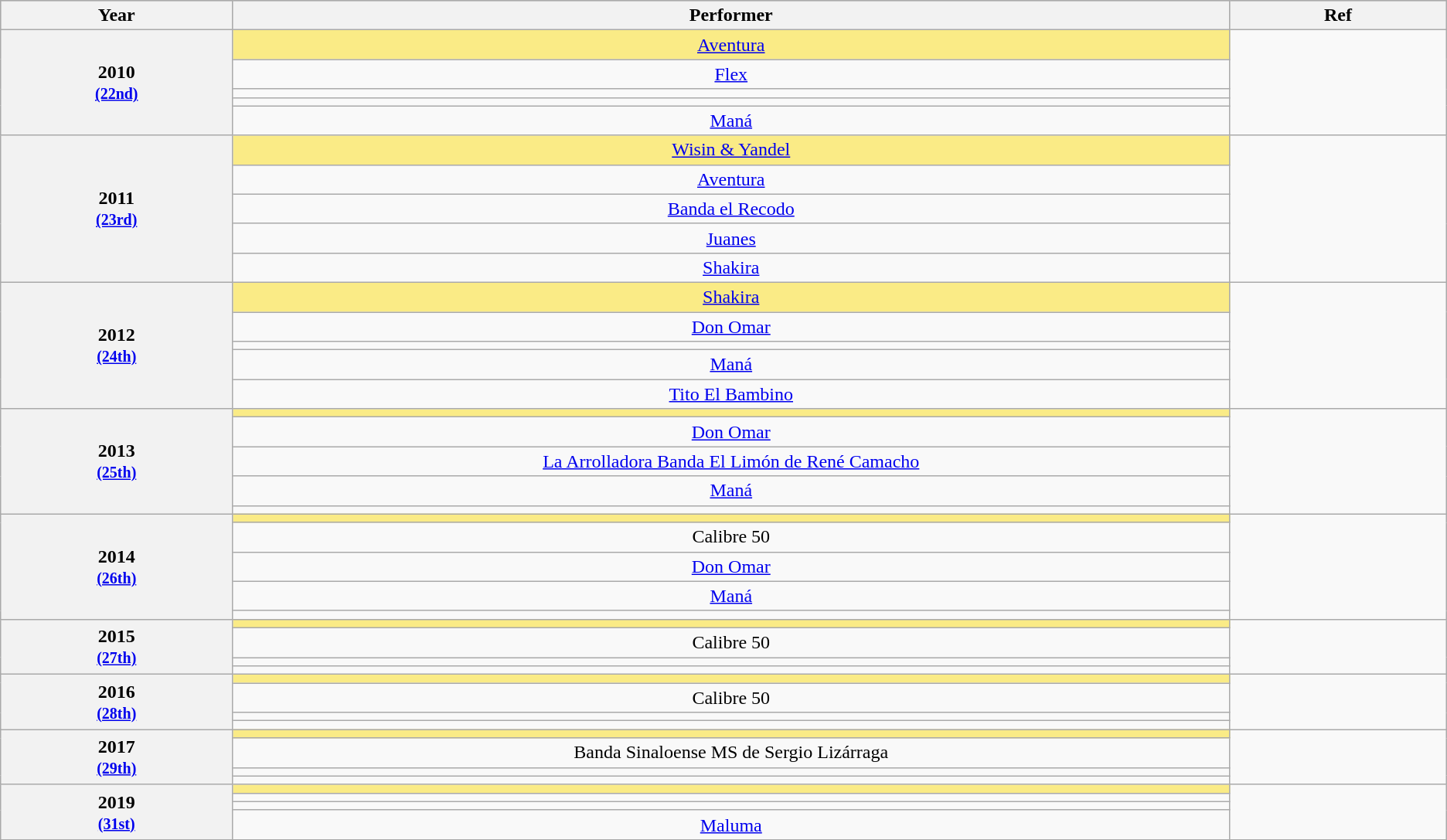<table class="wikitable sortable" style="text-align:center;">
<tr style="background:#bebebe;">
<th scope="col" style="width:1%;">Year</th>
<th scope="col" style="width:5%;">Performer</th>
<th scope="col" style="width:1%;" class="unsortable">Ref</th>
</tr>
<tr>
<th scope="row" rowspan=5>2010 <br><small><a href='#'>(22nd)</a></small></th>
<td style="background:#FAEB86"><a href='#'>Aventura</a></td>
<td rowspan=5></td>
</tr>
<tr>
<td><a href='#'>Flex</a></td>
</tr>
<tr>
<td></td>
</tr>
<tr>
<td></td>
</tr>
<tr>
<td><a href='#'>Maná</a></td>
</tr>
<tr>
<th scope="row" rowspan=5>2011 <br><small><a href='#'>(23rd)</a></small></th>
<td style="background:#FAEB86"><a href='#'>Wisin & Yandel</a></td>
<td rowspan=5></td>
</tr>
<tr>
<td><a href='#'>Aventura</a></td>
</tr>
<tr>
<td><a href='#'>Banda el Recodo</a></td>
</tr>
<tr>
<td><a href='#'>Juanes</a></td>
</tr>
<tr>
<td><a href='#'>Shakira</a></td>
</tr>
<tr>
<th scope="row" rowspan=5>2012 <br><small><a href='#'>(24th)</a></small></th>
<td style="background:#FAEB86"><a href='#'>Shakira</a></td>
<td rowspan=5></td>
</tr>
<tr>
<td><a href='#'>Don Omar</a></td>
</tr>
<tr>
<td></td>
</tr>
<tr>
<td><a href='#'>Maná</a></td>
</tr>
<tr>
<td><a href='#'>Tito El Bambino</a></td>
</tr>
<tr>
<th scope="row" rowspan=5>2013 <br><small><a href='#'>(25th)</a></small></th>
<td style="background:#FAEB86"></td>
<td rowspan=5></td>
</tr>
<tr>
<td><a href='#'>Don Omar</a></td>
</tr>
<tr>
<td><a href='#'>La Arrolladora Banda El Limón de René Camacho</a></td>
</tr>
<tr>
<td><a href='#'>Maná</a></td>
</tr>
<tr>
<td></td>
</tr>
<tr>
<th scope="row" rowspan=5>2014 <br><small><a href='#'>(26th)</a></small></th>
<td style="background:#FAEB86"></td>
<td rowspan=5></td>
</tr>
<tr>
<td>Calibre 50</td>
</tr>
<tr>
<td><a href='#'>Don Omar</a></td>
</tr>
<tr>
<td><a href='#'>Maná</a></td>
</tr>
<tr>
<td></td>
</tr>
<tr>
<th scope="row" rowspan=4>2015 <br><small><a href='#'>(27th)</a></small></th>
<td style="background:#FAEB86"></td>
<td rowspan=4></td>
</tr>
<tr>
<td>Calibre 50</td>
</tr>
<tr>
<td></td>
</tr>
<tr>
<td></td>
</tr>
<tr>
<th scope="row" rowspan=4>2016 <br><small><a href='#'>(28th)</a></small></th>
<td style="background:#FAEB86"></td>
<td rowspan=4></td>
</tr>
<tr>
<td>Calibre 50</td>
</tr>
<tr>
<td></td>
</tr>
<tr>
<td></td>
</tr>
<tr>
<th scope="row" rowspan=4>2017 <br><small><a href='#'>(29th)</a></small></th>
<td style="background:#FAEB86"></td>
<td rowspan=4></td>
</tr>
<tr>
<td>Banda Sinaloense MS de Sergio Lizárraga</td>
</tr>
<tr>
<td></td>
</tr>
<tr>
<td></td>
</tr>
<tr>
<th scope="row" rowspan=5>2019 <br><small><a href='#'>(31st)</a></small></th>
<td style="background:#FAEB86"></td>
<td rowspan=5></td>
</tr>
<tr>
<td></td>
</tr>
<tr>
<td></td>
</tr>
<tr>
<td><a href='#'>Maluma</a></td>
</tr>
<tr>
</tr>
</table>
